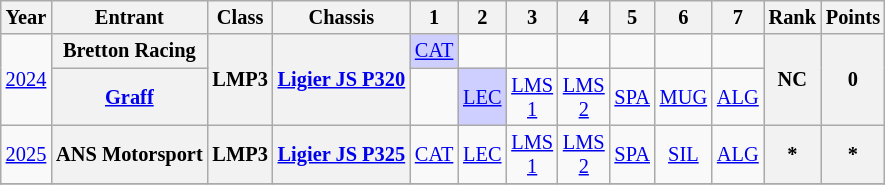<table class="wikitable" style="text-align:center; font-size:85%">
<tr>
<th>Year</th>
<th>Entrant</th>
<th>Class</th>
<th>Chassis</th>
<th>1</th>
<th>2</th>
<th>3</th>
<th>4</th>
<th>5</th>
<th>6</th>
<th>7</th>
<th>Rank</th>
<th>Points</th>
</tr>
<tr>
<td rowspan="2"><a href='#'>2024</a></td>
<th>Bretton Racing</th>
<th rowspan="2">LMP3</th>
<th rowspan="2"><a href='#'>Ligier JS P320</a></th>
<td style="background:#CFCFFF"><a href='#'>CAT</a><br></td>
<td></td>
<td></td>
<td></td>
<td></td>
<td></td>
<td></td>
<th rowspan="2">NC</th>
<th rowspan="2">0</th>
</tr>
<tr>
<th><a href='#'>Graff</a></th>
<td></td>
<td style="background:#CFCFFF"><a href='#'>LEC</a><br></td>
<td><a href='#'>LMS<br>1</a></td>
<td><a href='#'>LMS<br>2</a></td>
<td><a href='#'>SPA</a></td>
<td><a href='#'>MUG</a></td>
<td><a href='#'>ALG</a></td>
</tr>
<tr>
<td><a href='#'>2025</a></td>
<th nowrap>ANS Motorsport</th>
<th>LMP3</th>
<th nowrap><a href='#'>Ligier JS P325</a></th>
<td><a href='#'>CAT</a></td>
<td><a href='#'>LEC</a></td>
<td><a href='#'>LMS<br>1</a></td>
<td><a href='#'>LMS<br>2</a></td>
<td><a href='#'>SPA</a></td>
<td><a href='#'>SIL</a></td>
<td><a href='#'>ALG</a></td>
<th>*</th>
<th>*</th>
</tr>
<tr>
</tr>
</table>
